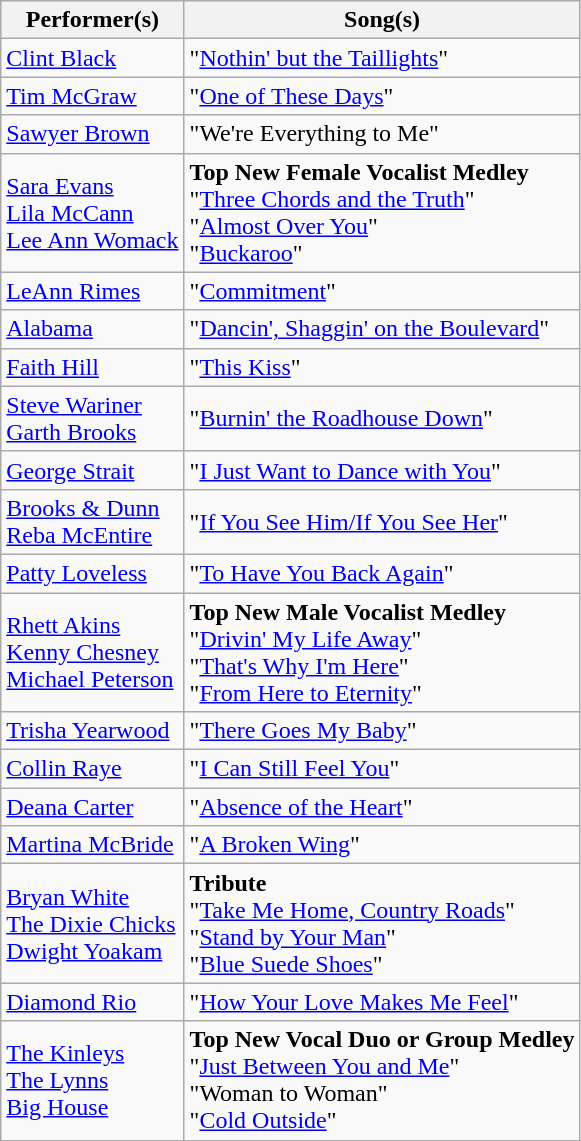<table class="wikitable">
<tr>
<th>Performer(s)</th>
<th>Song(s)</th>
</tr>
<tr>
<td><a href='#'>Clint Black</a></td>
<td>"<a href='#'>Nothin' but the Taillights</a>"</td>
</tr>
<tr>
<td><a href='#'>Tim McGraw</a></td>
<td>"<a href='#'>One of These Days</a>"</td>
</tr>
<tr>
<td><a href='#'>Sawyer Brown</a></td>
<td>"We're Everything to Me"</td>
</tr>
<tr>
<td><a href='#'>Sara Evans</a><br><a href='#'>Lila McCann</a><br><a href='#'>Lee Ann Womack</a></td>
<td><strong>Top New Female Vocalist Medley</strong><br>"<a href='#'>Three Chords and the Truth</a>"<br>"<a href='#'>Almost Over You</a>"<br>"<a href='#'>Buckaroo</a>"</td>
</tr>
<tr>
<td><a href='#'>LeAnn Rimes</a></td>
<td>"<a href='#'>Commitment</a>"</td>
</tr>
<tr>
<td><a href='#'>Alabama</a></td>
<td>"<a href='#'>Dancin', Shaggin' on the Boulevard</a>"</td>
</tr>
<tr>
<td><a href='#'>Faith Hill</a></td>
<td>"<a href='#'>This Kiss</a>"</td>
</tr>
<tr>
<td><a href='#'>Steve Wariner</a><br><a href='#'>Garth Brooks</a></td>
<td>"<a href='#'>Burnin' the Roadhouse Down</a>"</td>
</tr>
<tr>
<td><a href='#'>George Strait</a></td>
<td>"<a href='#'>I Just Want to Dance with You</a>"</td>
</tr>
<tr>
<td><a href='#'>Brooks & Dunn</a><br><a href='#'>Reba McEntire</a></td>
<td>"<a href='#'>If You See Him/If You See Her</a>"</td>
</tr>
<tr>
<td><a href='#'>Patty Loveless</a></td>
<td>"<a href='#'>To Have You Back Again</a>"</td>
</tr>
<tr>
<td><a href='#'>Rhett Akins</a><br><a href='#'>Kenny Chesney</a><br><a href='#'>Michael Peterson</a></td>
<td><strong>Top New Male Vocalist Medley</strong><br>"<a href='#'>Drivin' My Life Away</a>"<br>"<a href='#'>That's Why I'm Here</a>"<br>"<a href='#'>From Here to Eternity</a>"</td>
</tr>
<tr>
<td><a href='#'>Trisha Yearwood</a></td>
<td>"<a href='#'>There Goes My Baby</a>"</td>
</tr>
<tr>
<td><a href='#'>Collin Raye</a></td>
<td>"<a href='#'>I Can Still Feel You</a>"</td>
</tr>
<tr>
<td><a href='#'>Deana Carter</a></td>
<td>"<a href='#'>Absence of the Heart</a>"</td>
</tr>
<tr>
<td><a href='#'>Martina McBride</a></td>
<td>"<a href='#'>A Broken Wing</a>"</td>
</tr>
<tr>
<td><a href='#'>Bryan White</a><br><a href='#'>The Dixie Chicks</a><br><a href='#'>Dwight Yoakam</a></td>
<td><strong>Tribute</strong><br>"<a href='#'>Take Me Home, Country Roads</a>"<br>"<a href='#'>Stand by Your Man</a>"<br>"<a href='#'>Blue Suede Shoes</a>"</td>
</tr>
<tr>
<td><a href='#'>Diamond Rio</a></td>
<td>"<a href='#'>How Your Love Makes Me Feel</a>"</td>
</tr>
<tr>
<td><a href='#'>The Kinleys</a><br><a href='#'>The Lynns</a><br><a href='#'>Big House</a></td>
<td><strong>Top New Vocal Duo or Group Medley</strong><br>"<a href='#'>Just Between You and Me</a>"<br>"Woman to Woman"<br>"<a href='#'>Cold Outside</a>"</td>
</tr>
</table>
